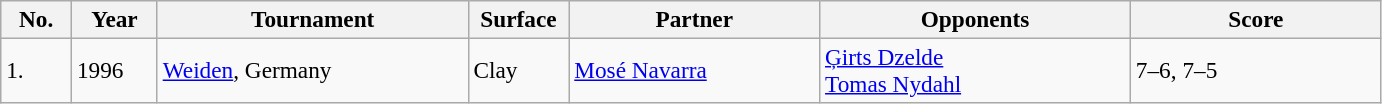<table class="sortable wikitable" style=font-size:97%>
<tr>
<th width=40>No.</th>
<th width=50>Year</th>
<th width=200>Tournament</th>
<th width=60>Surface</th>
<th width=160>Partner</th>
<th width=200>Opponents</th>
<th width=160>Score</th>
</tr>
<tr>
<td>1.</td>
<td>1996</td>
<td><a href='#'>Weiden</a>, Germany</td>
<td>Clay</td>
<td> <a href='#'>Mosé Navarra</a></td>
<td> <a href='#'>Ģirts Dzelde</a><br> <a href='#'>Tomas Nydahl</a></td>
<td>7–6, 7–5</td>
</tr>
</table>
